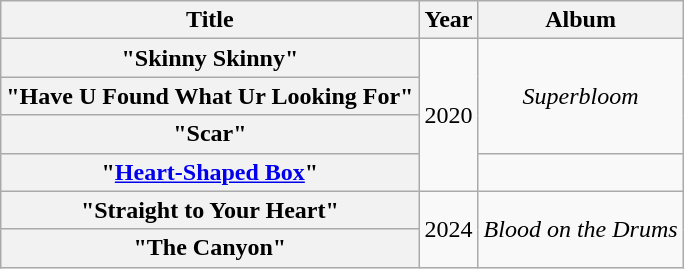<table class="wikitable plainrowheaders" style="text-align:center;">
<tr>
<th scope="col">Title</th>
<th scope="col">Year</th>
<th scope="col">Album</th>
</tr>
<tr>
<th scope="row">"Skinny Skinny"</th>
<td rowspan="4">2020</td>
<td rowspan="3"><em>Superbloom</em></td>
</tr>
<tr>
<th scope="row">"Have U Found What Ur Looking For"</th>
</tr>
<tr>
<th scope="row">"Scar"</th>
</tr>
<tr>
<th scope="row">"<a href='#'>Heart-Shaped Box</a>"</th>
<td></td>
</tr>
<tr>
<th scope="row">"Straight to Your Heart"</th>
<td rowspan="2">2024</td>
<td rowspan="2"><em>Blood on the Drums</em></td>
</tr>
<tr>
<th scope="row">"The Canyon"</th>
</tr>
</table>
